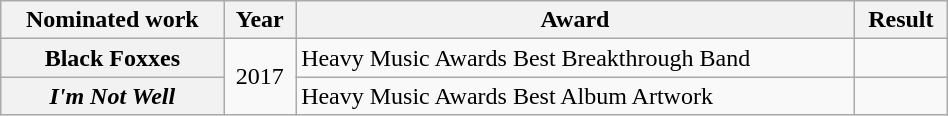<table class="wikitable plainrowheaders" style="width:50%;">
<tr>
<th>Nominated work</th>
<th>Year</th>
<th>Award</th>
<th>Result</th>
</tr>
<tr>
<th scope="row">Black Foxxes</th>
<td rowspan="2" style="text-align:center;">2017</td>
<td>Heavy Music Awards Best Breakthrough Band</td>
<td></td>
</tr>
<tr>
<th scope="row"><em>I'm Not Well</em></th>
<td>Heavy Music Awards Best Album Artwork</td>
<td></td>
</tr>
</table>
